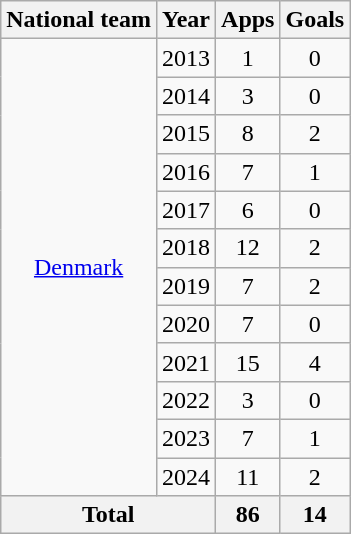<table class=wikitable style=text-align:center>
<tr>
<th>National team</th>
<th>Year</th>
<th>Apps</th>
<th>Goals</th>
</tr>
<tr>
<td rowspan=12><a href='#'>Denmark</a></td>
<td>2013</td>
<td>1</td>
<td>0</td>
</tr>
<tr>
<td>2014</td>
<td>3</td>
<td>0</td>
</tr>
<tr>
<td>2015</td>
<td>8</td>
<td>2</td>
</tr>
<tr>
<td>2016</td>
<td>7</td>
<td>1</td>
</tr>
<tr>
<td>2017</td>
<td>6</td>
<td>0</td>
</tr>
<tr>
<td>2018</td>
<td>12</td>
<td>2</td>
</tr>
<tr>
<td>2019</td>
<td>7</td>
<td>2</td>
</tr>
<tr>
<td>2020</td>
<td>7</td>
<td>0</td>
</tr>
<tr>
<td>2021</td>
<td>15</td>
<td>4</td>
</tr>
<tr>
<td>2022</td>
<td>3</td>
<td>0</td>
</tr>
<tr>
<td>2023</td>
<td>7</td>
<td>1</td>
</tr>
<tr>
<td>2024</td>
<td>11</td>
<td>2</td>
</tr>
<tr>
<th colspan=2>Total</th>
<th>86</th>
<th>14</th>
</tr>
</table>
